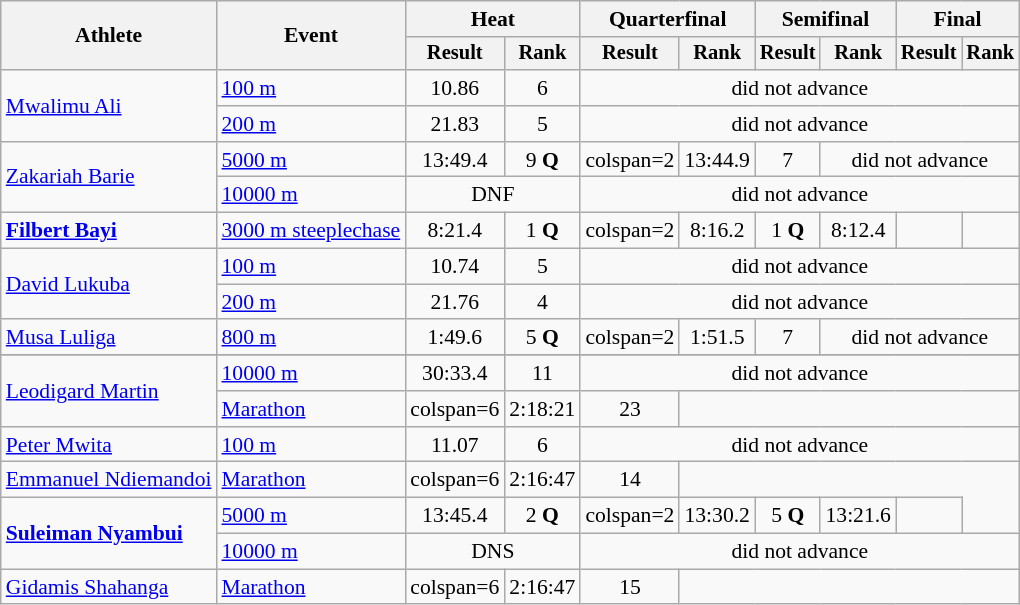<table class="wikitable" style="font-size:90%">
<tr>
<th rowspan="2">Athlete</th>
<th rowspan="2">Event</th>
<th colspan="2">Heat</th>
<th colspan="2">Quarterfinal</th>
<th colspan="2">Semifinal</th>
<th colspan="2">Final</th>
</tr>
<tr style="font-size:95%">
<th>Result</th>
<th>Rank</th>
<th>Result</th>
<th>Rank</th>
<th>Result</th>
<th>Rank</th>
<th>Result</th>
<th>Rank</th>
</tr>
<tr align=center>
<td align=left rowspan=2><a href='#'>Mwalimu Ali</a></td>
<td align=left><a href='#'>100 m</a></td>
<td>10.86</td>
<td>6</td>
<td colspan=6>did not advance</td>
</tr>
<tr align=center>
<td align=left><a href='#'>200 m</a></td>
<td>21.83</td>
<td>5</td>
<td colspan=6>did not advance</td>
</tr>
<tr align=center>
<td align=left rowspan=2><a href='#'>Zakariah Barie</a></td>
<td align=left><a href='#'>5000 m</a></td>
<td>13:49.4</td>
<td>9 <strong>Q</strong></td>
<td>colspan=2 </td>
<td>13:44.9</td>
<td>7</td>
<td colspan=4>did not advance</td>
</tr>
<tr align=center>
<td align=left><a href='#'>10000 m</a></td>
<td colspan=2>DNF</td>
<td colspan=6>did not advance</td>
</tr>
<tr align=center>
<td align=left><strong><a href='#'>Filbert Bayi</a></strong></td>
<td align=left><a href='#'>3000 m steeplechase</a></td>
<td>8:21.4</td>
<td>1 <strong>Q</strong></td>
<td>colspan=2 </td>
<td>8:16.2</td>
<td>1 <strong>Q</strong></td>
<td>8:12.4</td>
<td></td>
</tr>
<tr align=center>
<td align=left rowspan=2><a href='#'>David Lukuba</a></td>
<td align=left><a href='#'>100 m</a></td>
<td>10.74</td>
<td>5</td>
<td colspan=6>did not advance</td>
</tr>
<tr align=center>
<td align=left><a href='#'>200 m</a></td>
<td>21.76</td>
<td>4</td>
<td colspan=6>did not advance</td>
</tr>
<tr align=center>
<td align=left><a href='#'>Musa Luliga</a></td>
<td align=left><a href='#'>800 m</a></td>
<td>1:49.6</td>
<td>5 <strong>Q</strong></td>
<td>colspan=2 </td>
<td>1:51.5</td>
<td>7</td>
<td colspan=4>did not advance</td>
</tr>
<tr align=center>
</tr>
<tr align=center>
<td align=left rowspan=2><a href='#'>Leodigard Martin</a></td>
<td align=left><a href='#'>10000 m</a></td>
<td>30:33.4</td>
<td>11</td>
<td colspan=6>did not advance</td>
</tr>
<tr align=center>
<td align=left><a href='#'>Marathon</a></td>
<td>colspan=6 </td>
<td>2:18:21</td>
<td>23</td>
</tr>
<tr align=center>
<td align=left><a href='#'>Peter Mwita</a></td>
<td align=left><a href='#'>100 m</a></td>
<td>11.07</td>
<td>6</td>
<td colspan=6>did not advance</td>
</tr>
<tr align=center>
<td align=left><a href='#'>Emmanuel Ndiemandoi</a></td>
<td align=left><a href='#'>Marathon</a></td>
<td>colspan=6 </td>
<td>2:16:47</td>
<td>14</td>
</tr>
<tr align=center>
<td align=left rowspan=2><strong><a href='#'>Suleiman Nyambui</a></strong></td>
<td align=left><a href='#'>5000 m</a></td>
<td>13:45.4</td>
<td>2 <strong>Q</strong></td>
<td>colspan=2 </td>
<td>13:30.2</td>
<td>5 <strong>Q</strong></td>
<td>13:21.6</td>
<td></td>
</tr>
<tr align=center>
<td align=left><a href='#'>10000 m</a></td>
<td colspan=2>DNS</td>
<td colspan=6>did not advance</td>
</tr>
<tr align=center>
<td align=left><a href='#'>Gidamis Shahanga</a></td>
<td align=left><a href='#'>Marathon</a></td>
<td>colspan=6 </td>
<td>2:16:47</td>
<td>15</td>
</tr>
</table>
